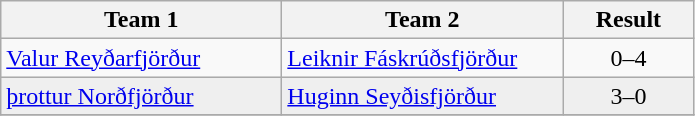<table class="wikitable">
<tr>
<th width="180">Team 1</th>
<th width="180">Team 2</th>
<th width="80">Result</th>
</tr>
<tr>
<td><a href='#'>Valur Reyðarfjörður</a></td>
<td><a href='#'>Leiknir Fáskrúðsfjörður</a></td>
<td align="center">0–4</td>
</tr>
<tr style="background:#EFEFEF">
<td><a href='#'>þrottur Norðfjörður</a></td>
<td><a href='#'>Huginn Seyðisfjörður</a></td>
<td align="center">3–0</td>
</tr>
<tr>
</tr>
</table>
